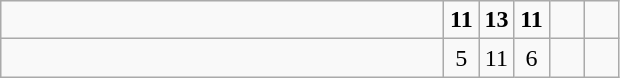<table class="wikitable">
<tr>
<td style="width:18em"><strong></strong></td>
<td align=center style="width:1em"><strong>11</strong></td>
<td align=center style="width:1em"><strong>13</strong></td>
<td align=center style="width:1em"><strong>11</strong></td>
<td align=center style="width:1em"></td>
<td align=center style="width:1em"></td>
</tr>
<tr>
<td style="width:18em"></td>
<td align=center style="width:1em">5</td>
<td align=center style="width:1em">11</td>
<td align=center style="width:1em">6</td>
<td align=center style="width:1em"></td>
<td align=center style="width:1em"></td>
</tr>
</table>
